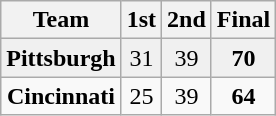<table class="wikitable">
<tr>
<th>Team</th>
<th>1st</th>
<th>2nd</th>
<th>Final</th>
</tr>
<tr style="text-align:center; background:#f0f0f0;">
<td><strong>Pittsburgh</strong></td>
<td align=center>31</td>
<td align=center>39</td>
<td align=center><strong>70</strong></td>
</tr>
<tr style="text-align:center;">
<td><strong>Cincinnati</strong></td>
<td align=center>25</td>
<td align=center>39</td>
<td align=center><strong>64</strong></td>
</tr>
</table>
